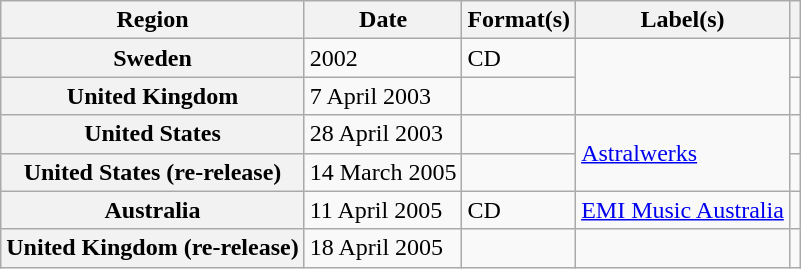<table class="wikitable plainrowheaders">
<tr>
<th scope="col">Region</th>
<th scope="col">Date</th>
<th scope="col">Format(s)</th>
<th scope="col">Label(s)</th>
<th scope="col"></th>
</tr>
<tr>
<th scope="row">Sweden</th>
<td>2002</td>
<td>CD</td>
<td rowspan="2"></td>
<td align="center"></td>
</tr>
<tr>
<th scope="row">United Kingdom</th>
<td>7 April 2003</td>
<td></td>
<td align="center"></td>
</tr>
<tr>
<th scope="row">United States</th>
<td>28 April 2003</td>
<td></td>
<td rowspan="2"><a href='#'>Astralwerks</a></td>
<td align="center"></td>
</tr>
<tr>
<th scope="row">United States (re-release)</th>
<td>14 March 2005</td>
<td></td>
<td align="center"></td>
</tr>
<tr>
<th scope="row">Australia</th>
<td>11 April 2005</td>
<td>CD</td>
<td><a href='#'>EMI Music Australia</a></td>
<td align="center"></td>
</tr>
<tr>
<th scope="row">United Kingdom (re-release)</th>
<td>18 April 2005</td>
<td></td>
<td></td>
<td align="center"></td>
</tr>
</table>
